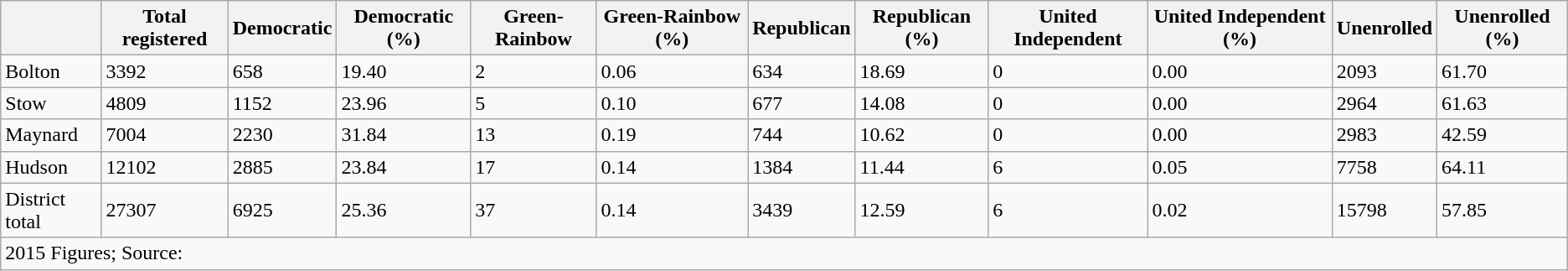<table class="wikitable">
<tr>
<th></th>
<th>Total registered</th>
<th>Democratic</th>
<th>Democratic (%)</th>
<th>Green-Rainbow</th>
<th>Green-Rainbow (%)</th>
<th>Republican</th>
<th>Republican (%)</th>
<th>United Independent</th>
<th>United Independent (%)</th>
<th>Unenrolled</th>
<th>Unenrolled (%)</th>
</tr>
<tr>
<td>Bolton</td>
<td>3392</td>
<td>658</td>
<td>19.40</td>
<td>2</td>
<td>0.06</td>
<td>634</td>
<td>18.69</td>
<td>0</td>
<td>0.00</td>
<td>2093</td>
<td>61.70</td>
</tr>
<tr>
<td>Stow</td>
<td>4809</td>
<td>1152</td>
<td>23.96</td>
<td>5</td>
<td>0.10</td>
<td>677</td>
<td>14.08</td>
<td>0</td>
<td>0.00</td>
<td>2964</td>
<td>61.63</td>
</tr>
<tr>
<td>Maynard</td>
<td>7004</td>
<td>2230</td>
<td>31.84</td>
<td>13</td>
<td>0.19</td>
<td>744</td>
<td>10.62</td>
<td>0</td>
<td>0.00</td>
<td>2983</td>
<td>42.59</td>
</tr>
<tr>
<td>Hudson</td>
<td>12102</td>
<td>2885</td>
<td>23.84</td>
<td>17</td>
<td>0.14</td>
<td>1384</td>
<td>11.44</td>
<td>6</td>
<td>0.05</td>
<td>7758</td>
<td>64.11</td>
</tr>
<tr>
<td>District total</td>
<td>27307</td>
<td>6925</td>
<td>25.36</td>
<td>37</td>
<td>0.14</td>
<td>3439</td>
<td>12.59</td>
<td>6</td>
<td>0.02</td>
<td>15798</td>
<td>57.85</td>
</tr>
<tr>
<td align=left colspan=12>2015 Figures; Source: </td>
</tr>
</table>
